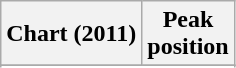<table class="wikitable sortable plainrowheaders">
<tr>
<th scope="col">Chart (2011)</th>
<th scope="col">Peak<br>position</th>
</tr>
<tr>
</tr>
<tr>
</tr>
<tr>
</tr>
<tr>
</tr>
</table>
